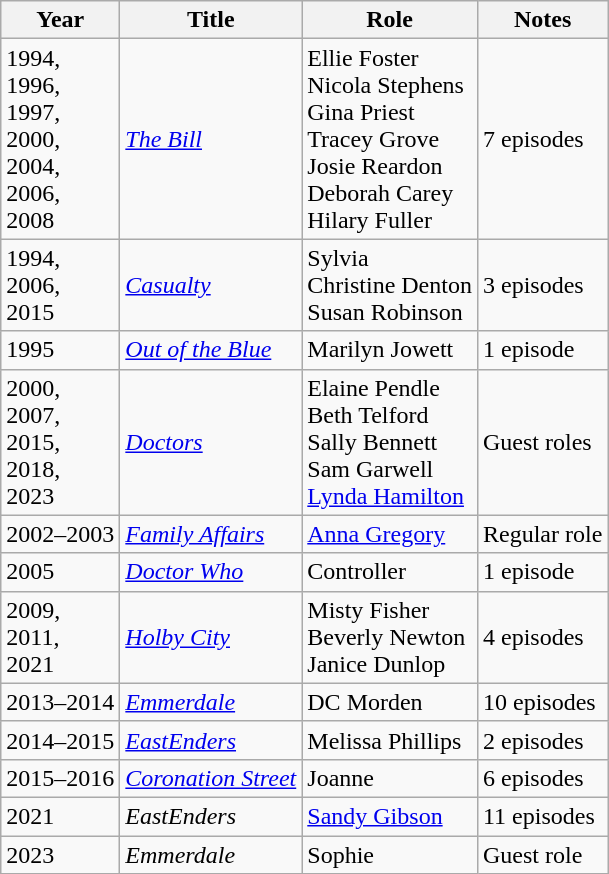<table class="wikitable sortable">
<tr>
<th>Year</th>
<th>Title</th>
<th>Role</th>
<th class="unsortable">Notes</th>
</tr>
<tr>
<td>1994,<br>1996,<br>1997,<br>2000,<br>2004,<br>2006,<br>2008</td>
<td><em><a href='#'>The Bill</a></em></td>
<td>Ellie Foster<br>Nicola Stephens<br>Gina Priest<br>Tracey Grove<br>Josie Reardon<br>Deborah Carey<br>Hilary Fuller</td>
<td>7 episodes</td>
</tr>
<tr>
<td>1994,<br>2006,<br>2015</td>
<td><em><a href='#'>Casualty</a></em></td>
<td>Sylvia<br>Christine Denton<br>Susan Robinson</td>
<td>3 episodes</td>
</tr>
<tr>
<td>1995</td>
<td><em><a href='#'>Out of the Blue</a></em></td>
<td>Marilyn Jowett</td>
<td>1 episode</td>
</tr>
<tr>
<td>2000,<br>2007,<br>2015,<br>2018,<br>2023</td>
<td><em><a href='#'>Doctors</a></em></td>
<td>Elaine Pendle<br>Beth Telford<br>Sally Bennett<br>Sam Garwell<br><a href='#'>Lynda Hamilton</a></td>
<td>Guest roles</td>
</tr>
<tr>
<td>2002–2003</td>
<td><em><a href='#'>Family Affairs</a></em></td>
<td><a href='#'>Anna Gregory</a></td>
<td>Regular role</td>
</tr>
<tr>
<td>2005</td>
<td><em><a href='#'>Doctor Who</a></em></td>
<td>Controller</td>
<td>1 episode</td>
</tr>
<tr>
<td>2009,<br>2011,<br>2021</td>
<td><em><a href='#'>Holby City</a></em></td>
<td>Misty Fisher<br>Beverly Newton<br> Janice Dunlop</td>
<td>4 episodes</td>
</tr>
<tr>
<td>2013–2014</td>
<td><em><a href='#'>Emmerdale</a></em></td>
<td>DC Morden</td>
<td>10 episodes</td>
</tr>
<tr>
<td>2014–2015</td>
<td><em><a href='#'>EastEnders</a></em></td>
<td>Melissa Phillips</td>
<td>2 episodes</td>
</tr>
<tr>
<td>2015–2016</td>
<td><em><a href='#'>Coronation Street</a></em></td>
<td>Joanne</td>
<td>6 episodes</td>
</tr>
<tr>
<td>2021</td>
<td><em>EastEnders</em></td>
<td><a href='#'>Sandy Gibson</a></td>
<td>11 episodes</td>
</tr>
<tr>
<td>2023</td>
<td><em>Emmerdale</em></td>
<td>Sophie</td>
<td>Guest role</td>
</tr>
</table>
